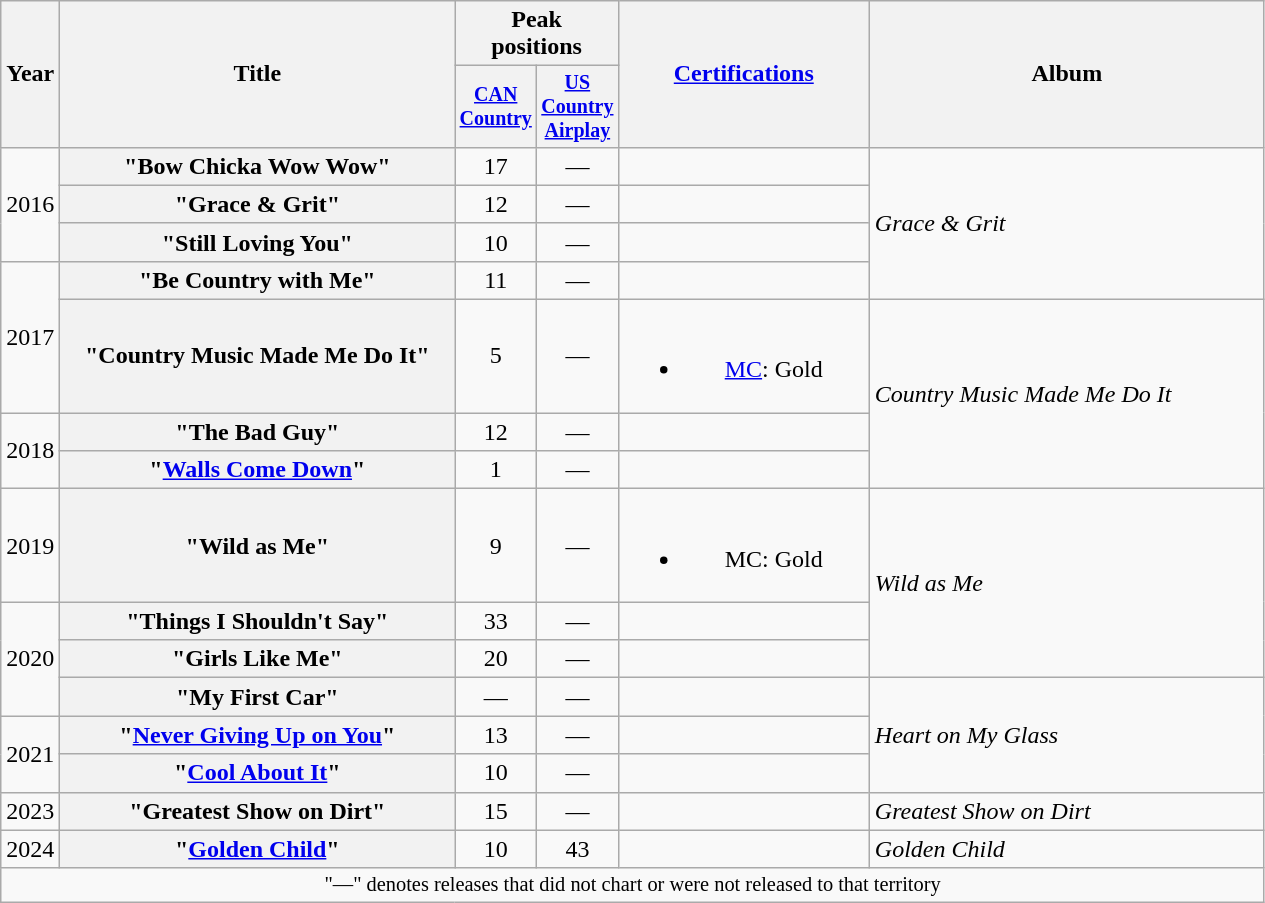<table class="wikitable plainrowheaders" style="text-align:center;">
<tr>
<th scope="col" rowspan="2">Year</th>
<th scope="col" rowspan="2" style="width:16em;">Title</th>
<th colspan="2">Peak<br>positions</th>
<th scope="col" rowspan="2" style="width:10em;"><a href='#'>Certifications</a></th>
<th scope="col" rowspan="2" style="width:16em;">Album</th>
</tr>
<tr style="font-size:smaller;">
<th scope="col"><a href='#'>CAN<br>Country</a><br></th>
<th scope="col"><a href='#'>US<br>Country<br>Airplay</a><br></th>
</tr>
<tr>
<td rowspan="3">2016</td>
<th scope="row">"Bow Chicka Wow Wow"</th>
<td>17</td>
<td>—</td>
<td></td>
<td align="left" rowspan="4"><em>Grace & Grit</em></td>
</tr>
<tr>
<th scope="row">"Grace & Grit"</th>
<td>12</td>
<td>—</td>
<td></td>
</tr>
<tr>
<th scope="row">"Still Loving You"<br> </th>
<td>10</td>
<td>—</td>
<td></td>
</tr>
<tr>
<td rowspan="2">2017</td>
<th scope="row">"Be Country with Me"</th>
<td>11</td>
<td>—</td>
<td></td>
</tr>
<tr>
<th scope="row">"Country Music Made Me Do It"</th>
<td>5</td>
<td>—</td>
<td><br><ul><li><a href='#'>MC</a>: Gold</li></ul></td>
<td align="left" rowspan="3"><em>Country Music Made Me Do It</em></td>
</tr>
<tr>
<td rowspan="2">2018</td>
<th scope="row">"The Bad Guy"</th>
<td>12</td>
<td>—</td>
<td></td>
</tr>
<tr>
<th scope="row">"<a href='#'>Walls Come Down</a>"</th>
<td>1</td>
<td>—</td>
<td></td>
</tr>
<tr>
<td>2019</td>
<th scope="row">"Wild as Me"</th>
<td>9</td>
<td>—</td>
<td><br><ul><li>MC: Gold</li></ul></td>
<td align="left" rowspan="3"><em>Wild as Me</em></td>
</tr>
<tr>
<td rowspan="3">2020</td>
<th scope="row">"Things I Shouldn't Say"</th>
<td>33</td>
<td>—</td>
<td></td>
</tr>
<tr>
<th scope="row">"Girls Like Me"</th>
<td>20</td>
<td>—</td>
<td></td>
</tr>
<tr>
<th scope="row">"My First Car"</th>
<td>—</td>
<td>—</td>
<td></td>
<td align="left" rowspan="3"><em>Heart on My Glass</em></td>
</tr>
<tr>
<td rowspan="2">2021</td>
<th scope="row">"<a href='#'>Never Giving Up on You</a>"</th>
<td>13</td>
<td>—</td>
<td></td>
</tr>
<tr>
<th scope="row">"<a href='#'>Cool About It</a>"</th>
<td>10</td>
<td>—</td>
<td></td>
</tr>
<tr>
<td>2023</td>
<th scope="row">"Greatest Show on Dirt"</th>
<td>15</td>
<td>—</td>
<td></td>
<td align="left"><em>Greatest Show on Dirt</em></td>
</tr>
<tr>
<td>2024</td>
<th scope="row">"<a href='#'>Golden Child</a>"</th>
<td>10</td>
<td>43</td>
<td></td>
<td align="left"><em>Golden Child</em></td>
</tr>
<tr>
<td colspan="10" style="font-size:85%">"—" denotes releases that did not chart or were not released to that territory</td>
</tr>
</table>
